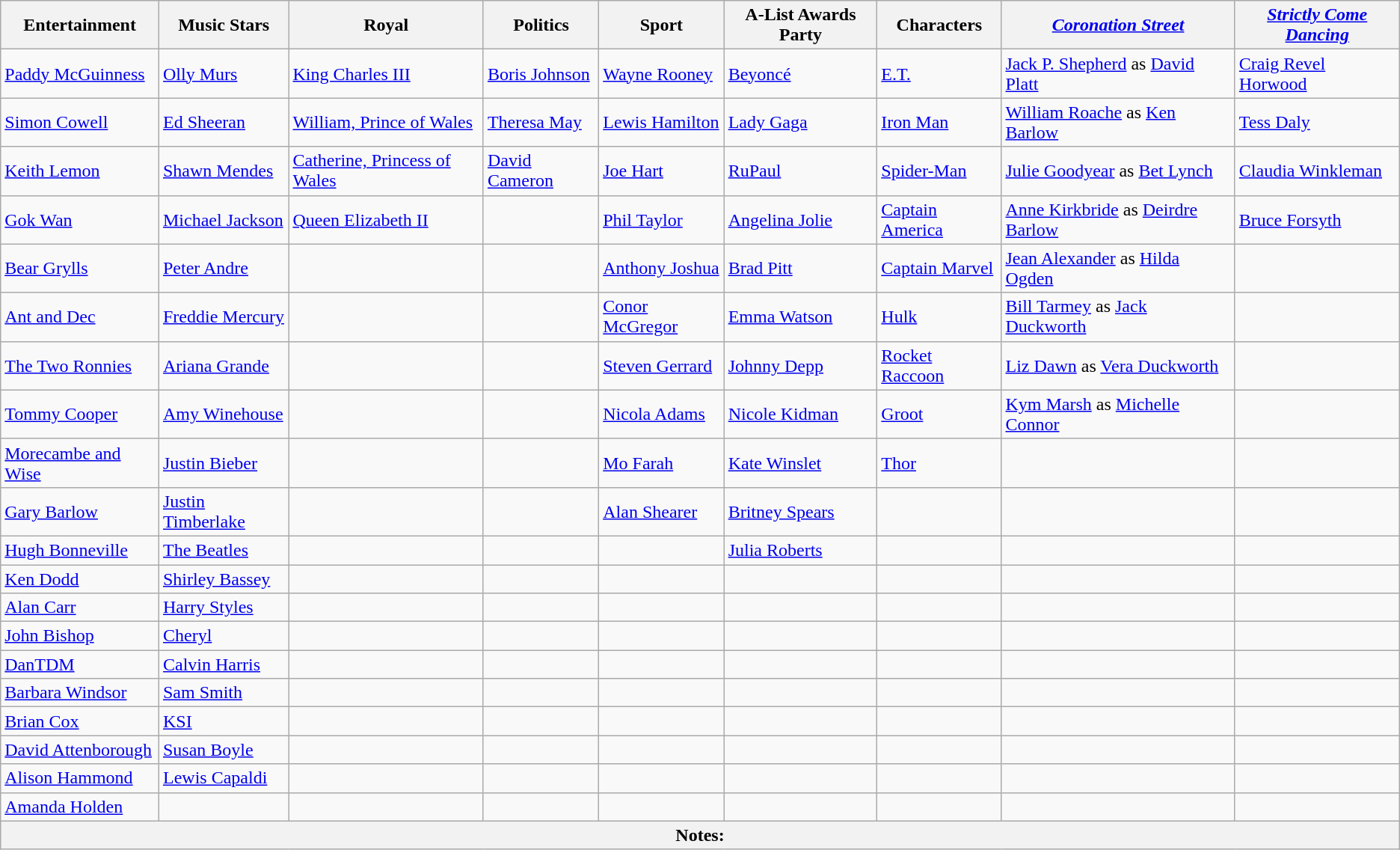<table class="wikitable">
<tr>
<th>Entertainment</th>
<th>Music Stars</th>
<th>Royal</th>
<th>Politics</th>
<th>Sport</th>
<th>A-List Awards Party</th>
<th>Characters</th>
<th><em><a href='#'>Coronation Street</a></em></th>
<th><em><a href='#'>Strictly Come Dancing</a></em></th>
</tr>
<tr>
<td><a href='#'>Paddy McGuinness</a></td>
<td><a href='#'>Olly Murs</a></td>
<td><a href='#'>King Charles III</a></td>
<td><a href='#'>Boris Johnson</a></td>
<td><a href='#'>Wayne Rooney</a></td>
<td><a href='#'>Beyoncé</a></td>
<td><a href='#'>E.T.</a></td>
<td><a href='#'>Jack P. Shepherd</a> as <a href='#'>David Platt</a></td>
<td><a href='#'>Craig Revel Horwood</a></td>
</tr>
<tr>
<td><a href='#'>Simon Cowell</a></td>
<td><a href='#'>Ed Sheeran</a></td>
<td><a href='#'>William, Prince of Wales</a></td>
<td><a href='#'>Theresa May</a></td>
<td><a href='#'>Lewis Hamilton</a></td>
<td><a href='#'>Lady Gaga</a></td>
<td><a href='#'>Iron Man</a></td>
<td><a href='#'>William Roache</a> as <a href='#'>Ken Barlow</a></td>
<td><a href='#'>Tess Daly</a></td>
</tr>
<tr>
<td><a href='#'>Keith Lemon</a></td>
<td><a href='#'>Shawn Mendes</a></td>
<td><a href='#'>Catherine, Princess of Wales</a></td>
<td><a href='#'>David Cameron</a></td>
<td><a href='#'>Joe Hart</a></td>
<td><a href='#'>RuPaul</a></td>
<td><a href='#'>Spider-Man</a></td>
<td><a href='#'>Julie Goodyear</a> as <a href='#'>Bet Lynch</a></td>
<td><a href='#'>Claudia Winkleman</a></td>
</tr>
<tr>
<td><a href='#'>Gok Wan</a></td>
<td><a href='#'>Michael Jackson</a></td>
<td><a href='#'>Queen Elizabeth II</a></td>
<td></td>
<td><a href='#'>Phil Taylor</a></td>
<td><a href='#'>Angelina Jolie</a></td>
<td><a href='#'>Captain America</a></td>
<td><a href='#'>Anne Kirkbride</a> as <a href='#'>Deirdre Barlow</a></td>
<td><a href='#'>Bruce Forsyth</a></td>
</tr>
<tr>
<td><a href='#'>Bear Grylls</a></td>
<td><a href='#'>Peter Andre</a></td>
<td></td>
<td></td>
<td><a href='#'>Anthony Joshua</a></td>
<td><a href='#'>Brad Pitt</a></td>
<td><a href='#'>Captain Marvel</a></td>
<td><a href='#'>Jean Alexander</a> as <a href='#'>Hilda Ogden</a></td>
<td></td>
</tr>
<tr>
<td><a href='#'>Ant and Dec</a></td>
<td><a href='#'>Freddie Mercury</a></td>
<td></td>
<td></td>
<td><a href='#'>Conor McGregor</a></td>
<td><a href='#'>Emma Watson</a></td>
<td><a href='#'>Hulk</a></td>
<td><a href='#'>Bill Tarmey</a> as <a href='#'>Jack Duckworth</a></td>
<td></td>
</tr>
<tr>
<td><a href='#'>The Two Ronnies</a></td>
<td><a href='#'>Ariana Grande</a></td>
<td></td>
<td></td>
<td><a href='#'>Steven Gerrard</a></td>
<td><a href='#'>Johnny Depp</a></td>
<td><a href='#'>Rocket Raccoon</a></td>
<td><a href='#'>Liz Dawn</a> as <a href='#'>Vera Duckworth</a></td>
<td></td>
</tr>
<tr>
<td><a href='#'>Tommy Cooper</a></td>
<td><a href='#'>Amy Winehouse</a></td>
<td></td>
<td></td>
<td><a href='#'>Nicola Adams</a></td>
<td><a href='#'>Nicole Kidman</a></td>
<td><a href='#'>Groot</a></td>
<td><a href='#'>Kym Marsh</a> as <a href='#'>Michelle Connor</a></td>
<td></td>
</tr>
<tr>
<td><a href='#'>Morecambe and Wise</a></td>
<td><a href='#'>Justin Bieber</a></td>
<td></td>
<td></td>
<td><a href='#'>Mo Farah</a></td>
<td><a href='#'>Kate Winslet</a></td>
<td><a href='#'>Thor</a></td>
<td></td>
<td></td>
</tr>
<tr>
<td><a href='#'>Gary Barlow</a></td>
<td><a href='#'>Justin Timberlake</a></td>
<td></td>
<td></td>
<td><a href='#'>Alan Shearer</a></td>
<td><a href='#'>Britney Spears</a></td>
<td></td>
<td></td>
<td></td>
</tr>
<tr>
<td><a href='#'>Hugh Bonneville</a></td>
<td><a href='#'>The Beatles</a></td>
<td></td>
<td></td>
<td></td>
<td><a href='#'>Julia Roberts</a></td>
<td></td>
<td></td>
<td></td>
</tr>
<tr>
<td><a href='#'>Ken Dodd</a></td>
<td><a href='#'>Shirley Bassey</a></td>
<td></td>
<td></td>
<td></td>
<td></td>
<td></td>
<td></td>
<td></td>
</tr>
<tr>
<td><a href='#'>Alan Carr</a></td>
<td><a href='#'>Harry Styles</a></td>
<td></td>
<td></td>
<td></td>
<td></td>
<td></td>
<td></td>
<td></td>
</tr>
<tr>
<td><a href='#'>John Bishop</a></td>
<td><a href='#'>Cheryl</a></td>
<td></td>
<td></td>
<td></td>
<td></td>
<td></td>
<td></td>
<td></td>
</tr>
<tr>
<td><a href='#'>DanTDM</a></td>
<td><a href='#'>Calvin Harris</a></td>
<td></td>
<td></td>
<td></td>
<td></td>
<td></td>
<td></td>
<td></td>
</tr>
<tr>
<td><a href='#'>Barbara Windsor</a></td>
<td><a href='#'>Sam Smith</a></td>
<td></td>
<td></td>
<td></td>
<td></td>
<td></td>
<td></td>
<td></td>
</tr>
<tr>
<td><a href='#'>Brian Cox</a></td>
<td><a href='#'>KSI</a></td>
<td></td>
<td></td>
<td></td>
<td></td>
<td></td>
<td></td>
<td></td>
</tr>
<tr>
<td><a href='#'>David Attenborough</a></td>
<td><a href='#'>Susan Boyle</a></td>
<td></td>
<td></td>
<td></td>
<td></td>
<td></td>
<td></td>
<td></td>
</tr>
<tr>
<td><a href='#'>Alison Hammond</a></td>
<td><a href='#'>Lewis Capaldi</a></td>
<td></td>
<td></td>
<td></td>
<td></td>
<td></td>
<td></td>
<td></td>
</tr>
<tr>
<td><a href='#'>Amanda Holden</a></td>
<td></td>
<td></td>
<td></td>
<td></td>
<td></td>
<td></td>
<td></td>
<td></td>
</tr>
<tr>
<th colspan="9">Notes:</th>
</tr>
</table>
